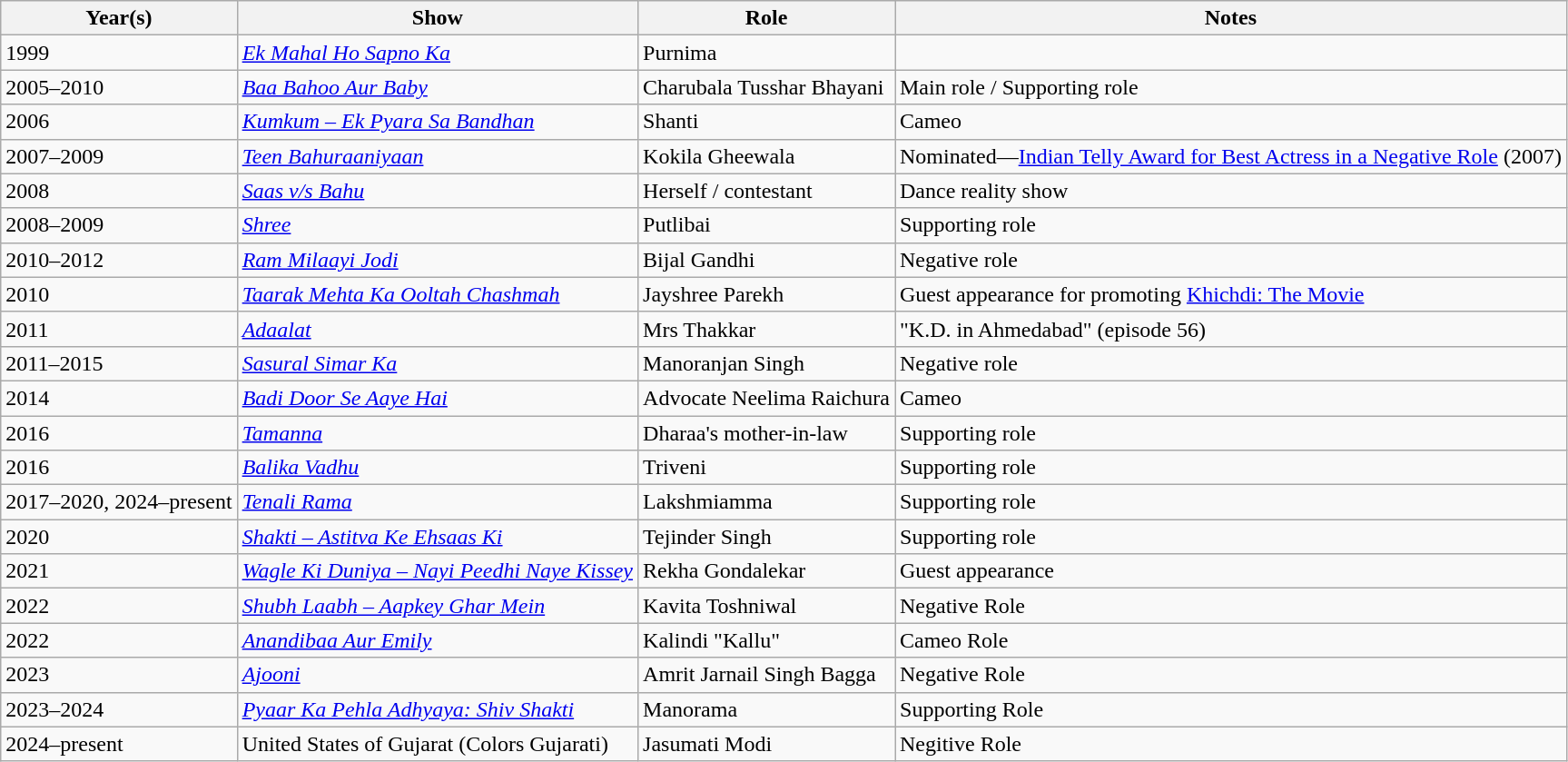<table class="wikitable sortable">
<tr>
<th>Year(s)</th>
<th>Show</th>
<th>Role</th>
<th>Notes</th>
</tr>
<tr>
<td>1999</td>
<td><em><a href='#'>Ek Mahal Ho Sapno Ka</a></em></td>
<td>Purnima</td>
<td></td>
</tr>
<tr>
<td>2005–2010</td>
<td><em><a href='#'>Baa Bahoo Aur Baby</a></em></td>
<td>Charubala Tusshar Bhayani</td>
<td>Main role / Supporting role</td>
</tr>
<tr>
<td>2006</td>
<td><em><a href='#'>Kumkum – Ek Pyara Sa Bandhan</a></em></td>
<td>Shanti</td>
<td>Cameo</td>
</tr>
<tr>
<td>2007–2009</td>
<td><em><a href='#'>Teen Bahuraaniyaan</a></em></td>
<td>Kokila Gheewala</td>
<td>Nominated—<a href='#'>Indian Telly Award for Best Actress in a Negative Role</a> (2007)</td>
</tr>
<tr>
<td>2008</td>
<td><em><a href='#'>Saas v/s Bahu</a></em></td>
<td>Herself / contestant</td>
<td>Dance reality show</td>
</tr>
<tr>
<td>2008–2009</td>
<td><em><a href='#'>Shree</a></em></td>
<td>Putlibai</td>
<td>Supporting role</td>
</tr>
<tr>
<td>2010–2012</td>
<td><em><a href='#'>Ram Milaayi Jodi</a></em></td>
<td>Bijal Gandhi</td>
<td>Negative role</td>
</tr>
<tr>
<td>2010</td>
<td><em><a href='#'>Taarak Mehta Ka Ooltah Chashmah</a></em></td>
<td>Jayshree Parekh</td>
<td>Guest appearance for promoting <a href='#'>Khichdi: The Movie</a></td>
</tr>
<tr>
<td>2011</td>
<td><em><a href='#'>Adaalat</a></em></td>
<td>Mrs Thakkar</td>
<td>"K.D. in Ahmedabad" (episode 56)</td>
</tr>
<tr>
<td>2011–2015</td>
<td><em><a href='#'>Sasural Simar Ka</a></em></td>
<td>Manoranjan Singh</td>
<td>Negative role</td>
</tr>
<tr>
<td>2014</td>
<td><em><a href='#'>Badi Door Se Aaye Hai</a></em></td>
<td>Advocate Neelima Raichura</td>
<td>Cameo</td>
</tr>
<tr>
<td>2016</td>
<td><em><a href='#'>Tamanna</a></em></td>
<td>Dharaa's mother-in-law</td>
<td>Supporting role</td>
</tr>
<tr>
<td>2016</td>
<td><em><a href='#'>Balika Vadhu</a></em></td>
<td>Triveni</td>
<td>Supporting role</td>
</tr>
<tr>
<td>2017–2020, 2024–present</td>
<td><em><a href='#'>Tenali Rama</a></em></td>
<td>Lakshmiamma</td>
<td>Supporting role</td>
</tr>
<tr>
<td>2020</td>
<td><em><a href='#'>Shakti – Astitva Ke Ehsaas Ki</a></em></td>
<td>Tejinder Singh</td>
<td>Supporting role</td>
</tr>
<tr>
<td>2021</td>
<td><em><a href='#'>Wagle Ki Duniya – Nayi Peedhi Naye Kissey</a></em></td>
<td>Rekha Gondalekar</td>
<td>Guest appearance</td>
</tr>
<tr>
<td>2022</td>
<td><em><a href='#'>Shubh Laabh – Aapkey Ghar Mein</a></em></td>
<td>Kavita Toshniwal</td>
<td>Negative Role</td>
</tr>
<tr>
<td>2022</td>
<td><em><a href='#'>Anandibaa Aur Emily</a></em></td>
<td>Kalindi "Kallu"</td>
<td>Cameo Role</td>
</tr>
<tr>
<td>2023</td>
<td><em><a href='#'>Ajooni</a></em></td>
<td>Amrit Jarnail Singh Bagga</td>
<td>Negative Role</td>
</tr>
<tr>
<td>2023–2024</td>
<td><em><a href='#'>Pyaar Ka Pehla Adhyaya: Shiv Shakti</a></em></td>
<td>Manorama</td>
<td>Supporting Role</td>
</tr>
<tr>
<td>2024–present</td>
<td>United States of Gujarat (Colors Gujarati)</td>
<td>Jasumati Modi</td>
<td>Negitive Role</td>
</tr>
</table>
